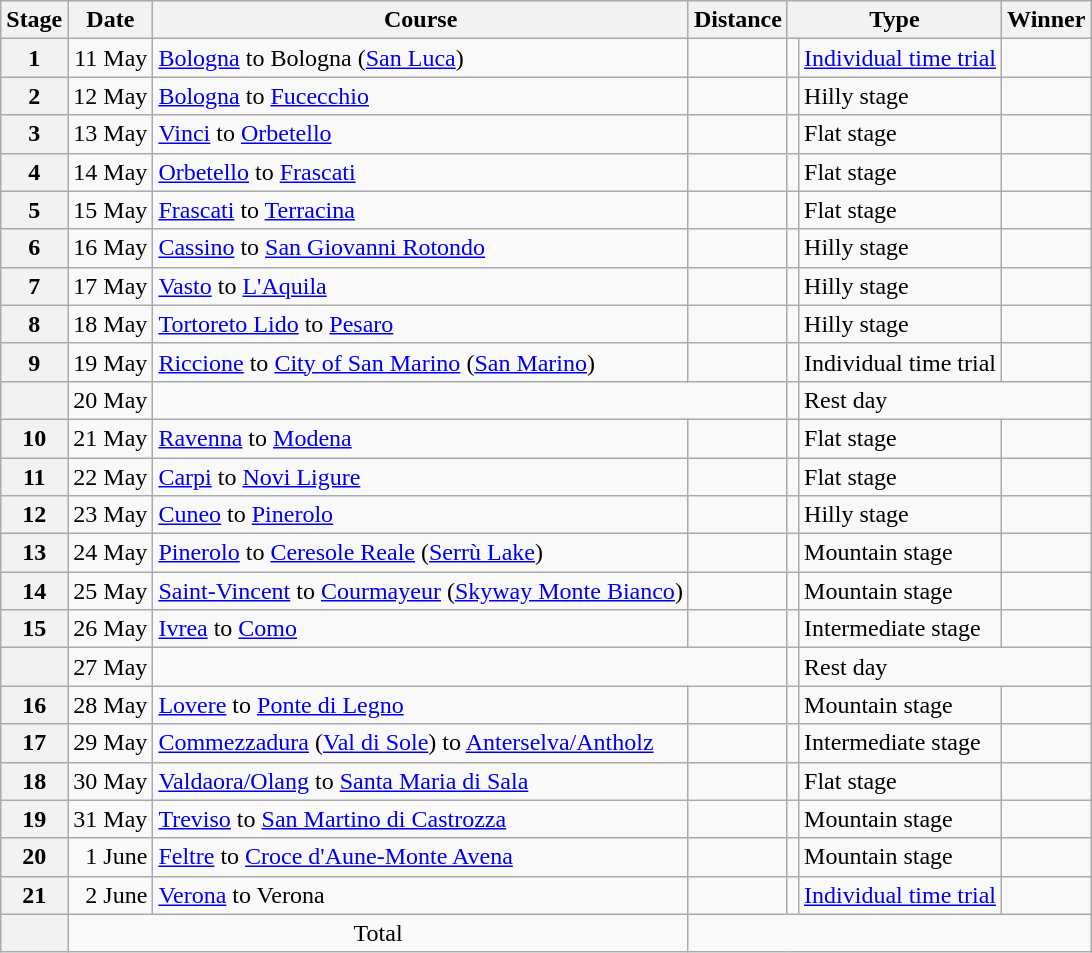<table class="wikitable">
<tr>
<th scope="col">Stage</th>
<th scope="col">Date</th>
<th scope="col">Course</th>
<th scope="col">Distance</th>
<th scope="col" colspan="2">Type</th>
<th scope="col">Winner</th>
</tr>
<tr>
<th scope="row">1</th>
<td style="text-align:right">11 May</td>
<td><a href='#'>Bologna</a> to Bologna (<a href='#'>San Luca</a>)</td>
<td style="text-align:center;"></td>
<td></td>
<td><a href='#'>Individual time trial</a></td>
<td></td>
</tr>
<tr>
<th scope="row">2</th>
<td style="text-align:right">12 May</td>
<td><a href='#'>Bologna</a> to <a href='#'>Fucecchio</a></td>
<td style="text-align:center;"></td>
<td></td>
<td>Hilly stage</td>
<td></td>
</tr>
<tr>
<th scope="row">3</th>
<td style="text-align:right">13 May</td>
<td><a href='#'>Vinci</a> to <a href='#'>Orbetello</a></td>
<td style="text-align:center;"></td>
<td></td>
<td>Flat stage</td>
<td></td>
</tr>
<tr>
<th scope="row">4</th>
<td style="text-align:right">14 May</td>
<td><a href='#'>Orbetello</a> to <a href='#'>Frascati</a></td>
<td style="text-align:center;"></td>
<td></td>
<td>Flat stage</td>
<td></td>
</tr>
<tr>
<th scope="row">5</th>
<td style="text-align:right">15 May</td>
<td><a href='#'>Frascati</a> to <a href='#'>Terracina</a></td>
<td style="text-align:center;"></td>
<td></td>
<td>Flat stage</td>
<td></td>
</tr>
<tr>
<th scope="row">6</th>
<td style="text-align:right">16 May</td>
<td><a href='#'>Cassino</a> to <a href='#'>San Giovanni Rotondo</a></td>
<td style="text-align:center;"></td>
<td></td>
<td>Hilly stage</td>
<td></td>
</tr>
<tr>
<th scope="row">7</th>
<td style="text-align:right">17 May</td>
<td><a href='#'>Vasto</a> to <a href='#'>L'Aquila</a></td>
<td style="text-align:center;"></td>
<td></td>
<td>Hilly stage</td>
<td></td>
</tr>
<tr>
<th scope="row">8</th>
<td style="text-align:right">18 May</td>
<td><a href='#'>Tortoreto Lido</a> to <a href='#'>Pesaro</a></td>
<td style="text-align:center;"></td>
<td></td>
<td>Hilly stage</td>
<td></td>
</tr>
<tr>
<th scope="row">9</th>
<td style="text-align:right">19 May</td>
<td><a href='#'>Riccione</a> to <a href='#'>City of San Marino</a> (<a href='#'>San Marino</a>)</td>
<td style="text-align:center;"></td>
<td></td>
<td>Individual time trial</td>
<td></td>
</tr>
<tr>
<th></th>
<td style="text-align:right">20 May</td>
<td colspan="2" style="text-align:left;"></td>
<td></td>
<td colspan="2">Rest day</td>
</tr>
<tr>
<th scope="row">10</th>
<td style="text-align:right">21 May</td>
<td><a href='#'>Ravenna</a> to <a href='#'>Modena</a></td>
<td style="text-align:center;"></td>
<td></td>
<td>Flat stage</td>
<td></td>
</tr>
<tr>
<th scope="row">11</th>
<td style="text-align:right">22 May</td>
<td><a href='#'>Carpi</a> to <a href='#'>Novi Ligure</a></td>
<td style="text-align:center;"></td>
<td></td>
<td>Flat stage</td>
<td></td>
</tr>
<tr>
<th scope="row">12</th>
<td style="text-align:right">23 May</td>
<td><a href='#'>Cuneo</a> to <a href='#'>Pinerolo</a></td>
<td style="text-align:center;"></td>
<td></td>
<td>Hilly stage</td>
<td></td>
</tr>
<tr>
<th scope="row">13</th>
<td style="text-align:right">24 May</td>
<td><a href='#'>Pinerolo</a> to <a href='#'>Ceresole Reale</a> (<a href='#'>Serrù Lake</a>)</td>
<td style="text-align:center;"></td>
<td></td>
<td>Mountain stage</td>
<td></td>
</tr>
<tr>
<th scope="row">14</th>
<td style="text-align:right">25 May</td>
<td><a href='#'>Saint-Vincent</a> to <a href='#'>Courmayeur</a> (<a href='#'>Skyway Monte Bianco</a>)</td>
<td style="text-align:center;"></td>
<td></td>
<td>Mountain stage</td>
<td></td>
</tr>
<tr>
<th scope="row">15</th>
<td style="text-align:right">26 May</td>
<td><a href='#'>Ivrea</a> to <a href='#'>Como</a></td>
<td style="text-align:center;"></td>
<td></td>
<td>Intermediate stage</td>
<td></td>
</tr>
<tr>
<th></th>
<td style="text-align:right">27 May</td>
<td colspan="2" style="text-align:left;"></td>
<td></td>
<td colspan="2">Rest day</td>
</tr>
<tr>
<th scope="row">16</th>
<td style="text-align:right">28 May</td>
<td><a href='#'>Lovere</a> to <a href='#'>Ponte di Legno</a></td>
<td style="text-align:center;"><s></s><br></td>
<td></td>
<td>Mountain stage</td>
<td></td>
</tr>
<tr>
<th scope="row">17</th>
<td style="text-align:right">29 May</td>
<td><a href='#'>Commezzadura</a> (<a href='#'>Val di Sole</a>) to <a href='#'>Anterselva/Antholz</a></td>
<td style="text-align:center;"></td>
<td></td>
<td>Intermediate stage</td>
<td></td>
</tr>
<tr>
<th scope="row">18</th>
<td style="text-align:right">30 May</td>
<td><a href='#'>Valdaora/Olang</a> to <a href='#'>Santa Maria di Sala</a></td>
<td style="text-align:center;"></td>
<td></td>
<td>Flat stage</td>
<td></td>
</tr>
<tr>
<th scope="row">19</th>
<td style="text-align:right">31 May</td>
<td><a href='#'>Treviso</a> to <a href='#'>San Martino di Castrozza</a></td>
<td style="text-align:center;"></td>
<td></td>
<td>Mountain stage</td>
<td></td>
</tr>
<tr>
<th scope="row">20</th>
<td style="text-align:right">1 June</td>
<td><a href='#'>Feltre</a> to <a href='#'>Croce d'Aune-Monte Avena</a></td>
<td style="text-align:center;"></td>
<td></td>
<td>Mountain stage</td>
<td></td>
</tr>
<tr>
<th scope="row">21</th>
<td style="text-align:right">2 June</td>
<td><a href='#'>Verona</a> to Verona</td>
<td style="text-align:center;"></td>
<td></td>
<td><a href='#'>Individual time trial</a></td>
<td></td>
</tr>
<tr>
<th scope="row"></th>
<td colspan="2" style="text-align:center">Total</td>
<td colspan="5" style="text-align:center"></td>
</tr>
</table>
